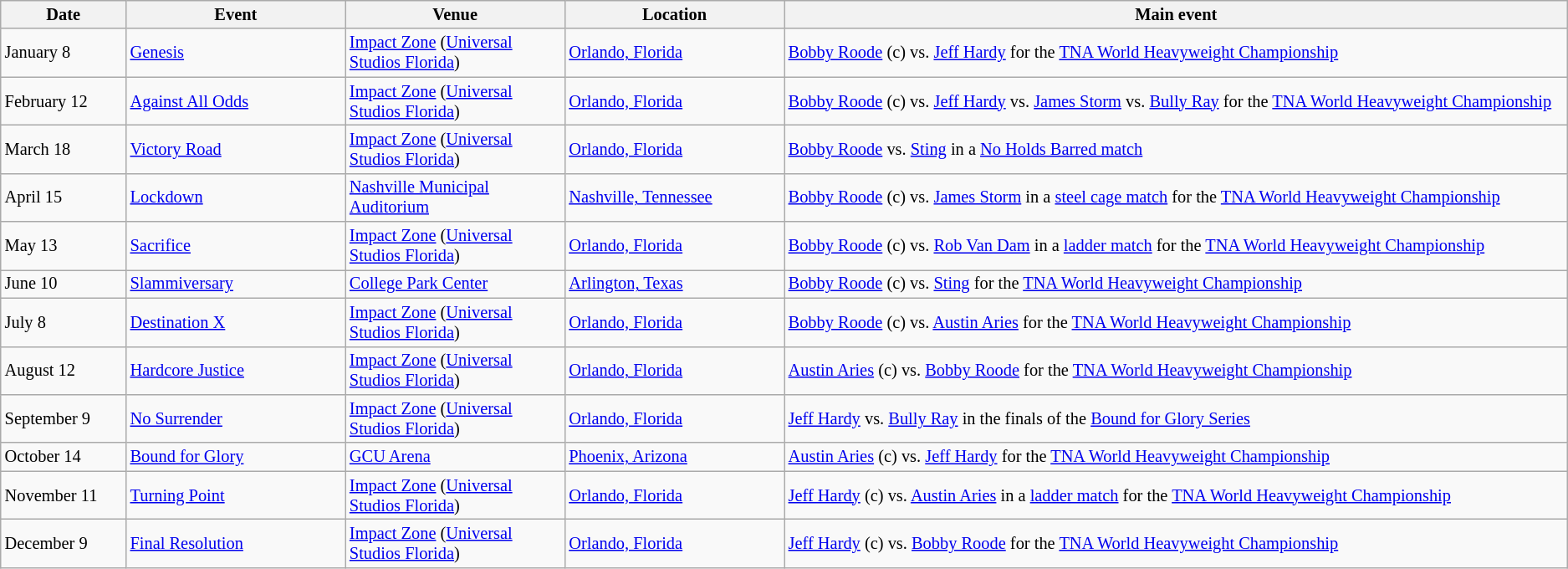<table class="sortable wikitable succession-box" style="font-size:85%;">
<tr>
<th width=8%>Date</th>
<th width=14%>Event</th>
<th width=14%>Venue</th>
<th width=14%>Location</th>
<th width=50%>Main event</th>
</tr>
<tr>
<td>January 8</td>
<td><a href='#'>Genesis</a></td>
<td><a href='#'>Impact Zone</a> (<a href='#'>Universal Studios Florida</a>)</td>
<td><a href='#'>Orlando, Florida</a></td>
<td><a href='#'>Bobby Roode</a> (c) vs. <a href='#'>Jeff Hardy</a> for the <a href='#'>TNA World Heavyweight Championship</a></td>
</tr>
<tr>
<td>February 12</td>
<td><a href='#'>Against All Odds</a></td>
<td><a href='#'>Impact Zone</a> (<a href='#'>Universal Studios Florida</a>)</td>
<td><a href='#'>Orlando, Florida</a></td>
<td><a href='#'>Bobby Roode</a> (c) vs. <a href='#'>Jeff Hardy</a> vs. <a href='#'>James Storm</a> vs. <a href='#'>Bully Ray</a> for the <a href='#'>TNA World Heavyweight Championship</a></td>
</tr>
<tr>
<td>March 18</td>
<td><a href='#'>Victory Road</a></td>
<td><a href='#'>Impact Zone</a> (<a href='#'>Universal Studios Florida</a>)</td>
<td><a href='#'>Orlando, Florida</a></td>
<td><a href='#'>Bobby Roode</a> vs. <a href='#'>Sting</a> in a <a href='#'>No Holds Barred match</a></td>
</tr>
<tr>
<td>April 15</td>
<td><a href='#'>Lockdown</a></td>
<td><a href='#'>Nashville Municipal Auditorium</a></td>
<td><a href='#'>Nashville, Tennessee</a></td>
<td><a href='#'>Bobby Roode</a> (c) vs. <a href='#'>James Storm</a> in a <a href='#'>steel cage match</a> for the <a href='#'>TNA World Heavyweight Championship</a></td>
</tr>
<tr>
<td>May 13</td>
<td><a href='#'>Sacrifice</a></td>
<td><a href='#'>Impact Zone</a> (<a href='#'>Universal Studios Florida</a>)</td>
<td><a href='#'>Orlando, Florida</a></td>
<td><a href='#'>Bobby Roode</a> (c) vs. <a href='#'>Rob Van Dam</a> in a <a href='#'>ladder match</a> for the <a href='#'>TNA World Heavyweight Championship</a></td>
</tr>
<tr>
<td>June 10</td>
<td><a href='#'>Slammiversary</a></td>
<td><a href='#'>College Park Center</a></td>
<td><a href='#'>Arlington, Texas</a></td>
<td><a href='#'>Bobby Roode</a> (c) vs. <a href='#'>Sting</a> for the <a href='#'>TNA World Heavyweight Championship</a></td>
</tr>
<tr>
<td>July 8</td>
<td><a href='#'>Destination X</a></td>
<td><a href='#'>Impact Zone</a> (<a href='#'>Universal Studios Florida</a>)</td>
<td><a href='#'>Orlando, Florida</a></td>
<td><a href='#'>Bobby Roode</a> (c) vs. <a href='#'>Austin Aries</a> for the <a href='#'>TNA World Heavyweight Championship</a></td>
</tr>
<tr>
<td>August 12</td>
<td><a href='#'>Hardcore Justice</a></td>
<td><a href='#'>Impact Zone</a> (<a href='#'>Universal Studios Florida</a>)</td>
<td><a href='#'>Orlando, Florida</a></td>
<td><a href='#'>Austin Aries</a> (c) vs. <a href='#'>Bobby Roode</a> for the <a href='#'>TNA World Heavyweight Championship</a></td>
</tr>
<tr>
<td>September 9</td>
<td><a href='#'>No Surrender</a></td>
<td><a href='#'>Impact Zone</a> (<a href='#'>Universal Studios Florida</a>)</td>
<td><a href='#'>Orlando, Florida</a></td>
<td><a href='#'>Jeff Hardy</a> vs. <a href='#'>Bully Ray</a> in the finals of the <a href='#'>Bound for Glory Series</a></td>
</tr>
<tr>
<td>October 14</td>
<td><a href='#'>Bound for Glory</a></td>
<td><a href='#'>GCU Arena</a></td>
<td><a href='#'>Phoenix, Arizona</a></td>
<td><a href='#'>Austin Aries</a> (c) vs. <a href='#'>Jeff Hardy</a> for the <a href='#'>TNA World Heavyweight Championship</a></td>
</tr>
<tr>
<td>November 11</td>
<td><a href='#'>Turning Point</a></td>
<td><a href='#'>Impact Zone</a> (<a href='#'>Universal Studios Florida</a>)</td>
<td><a href='#'>Orlando, Florida</a></td>
<td><a href='#'>Jeff Hardy</a> (c) vs. <a href='#'>Austin Aries</a> in a <a href='#'>ladder match</a> for the <a href='#'>TNA World Heavyweight Championship</a></td>
</tr>
<tr>
<td>December 9</td>
<td><a href='#'>Final Resolution</a></td>
<td><a href='#'>Impact Zone</a> (<a href='#'>Universal Studios Florida</a>)</td>
<td><a href='#'>Orlando, Florida</a></td>
<td><a href='#'>Jeff Hardy</a> (c) vs. <a href='#'>Bobby Roode</a> for the <a href='#'>TNA World Heavyweight Championship</a></td>
</tr>
</table>
